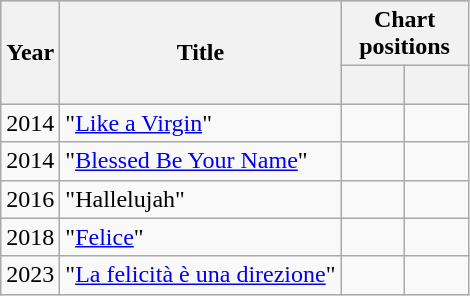<table class="wikitable">
<tr style="background:#ccc;">
<th rowspan="2">Year</th>
<th rowspan="2">Title</th>
<th colspan="2">Chart positions</th>
</tr>
<tr style="background:#ddd;">
<th style="width:35px;"><br></th>
<th style="width:35px;"><br></th>
</tr>
<tr>
<td>2014</td>
<td>"<a href='#'>Like a Virgin</a>"</td>
<td></td>
<td></td>
</tr>
<tr>
<td>2014</td>
<td>"<a href='#'>Blessed Be Your Name</a>"</td>
<td></td>
<td></td>
</tr>
<tr>
<td>2016</td>
<td>"Hallelujah"</td>
<td></td>
<td></td>
</tr>
<tr>
<td>2018</td>
<td>"<a href='#'>Felice</a>"</td>
<td></td>
<td></td>
</tr>
<tr>
<td>2023</td>
<td>"<a href='#'>La felicità è una direzione</a>"</td>
<td></td>
<td></td>
</tr>
</table>
